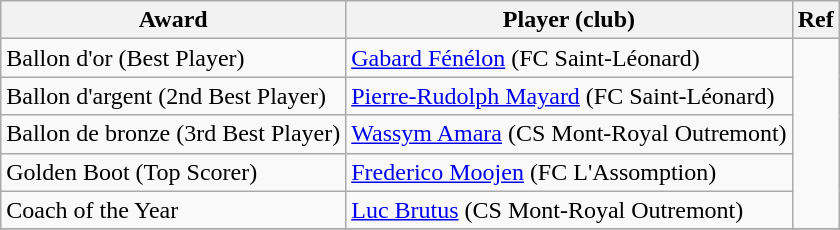<table class="wikitable">
<tr>
<th>Award</th>
<th>Player (club)</th>
<th>Ref</th>
</tr>
<tr>
<td>Ballon d'or (Best Player)</td>
<td><a href='#'>Gabard Fénélon</a> (FC Saint-Léonard)</td>
<td rowspan=5></td>
</tr>
<tr>
<td>Ballon d'argent (2nd Best Player)</td>
<td><a href='#'>Pierre-Rudolph Mayard</a> (FC Saint-Léonard)</td>
</tr>
<tr>
<td>Ballon de bronze (3rd Best Player)</td>
<td><a href='#'>Wassym Amara</a> (CS Mont-Royal Outremont)</td>
</tr>
<tr>
<td>Golden Boot (Top Scorer)</td>
<td><a href='#'>Frederico Moojen</a> (FC L'Assomption)</td>
</tr>
<tr>
<td>Coach of the Year</td>
<td><a href='#'>Luc Brutus</a> (CS Mont-Royal Outremont)</td>
</tr>
<tr>
</tr>
</table>
